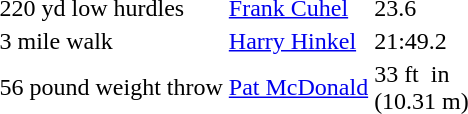<table>
<tr>
<td>220 yd low hurdles</td>
<td><a href='#'>Frank Cuhel</a></td>
<td>23.6</td>
<td></td>
<td></td>
<td></td>
<td></td>
</tr>
<tr>
<td>3 mile walk</td>
<td><a href='#'>Harry Hinkel</a></td>
<td>21:49.2</td>
<td></td>
<td></td>
<td></td>
<td></td>
</tr>
<tr>
<td>56 pound weight throw</td>
<td><a href='#'>Pat McDonald</a></td>
<td>33 ft  in<br>(10.31 m)</td>
<td></td>
<td></td>
<td></td>
<td></td>
</tr>
</table>
